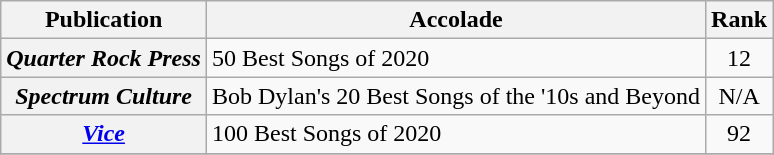<table class="wikitable sortable plainrowheaders">
<tr>
<th scope="col">Publication</th>
<th scope="col">Accolade</th>
<th scope="col">Rank</th>
</tr>
<tr>
<th scope="row"><em>Quarter Rock Press</em></th>
<td>50 Best Songs of 2020</td>
<td style="text-align:center;">12</td>
</tr>
<tr>
<th scope="row"><em>Spectrum Culture</em></th>
<td>Bob Dylan's 20 Best Songs of the '10s and Beyond</td>
<td style="text-align:center;">N/A</td>
</tr>
<tr>
<th scope="row"><em><a href='#'>Vice</a></em></th>
<td>100 Best Songs of 2020</td>
<td style="text-align:center;">92</td>
</tr>
<tr>
</tr>
</table>
